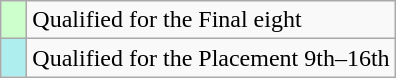<table class="wikitable" style="text-align: left;">
<tr>
<td width="10px" bgcolor="#ccffcc"></td>
<td>Qualified for the Final eight</td>
</tr>
<tr>
<td width="10px" bgcolor="#afeeee"></td>
<td>Qualified for the Placement 9th–16th</td>
</tr>
</table>
